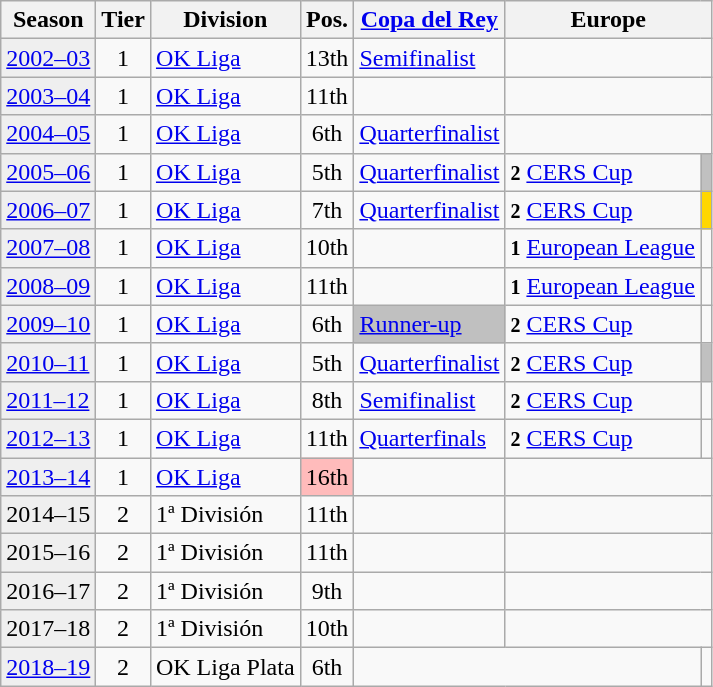<table class="wikitable">
<tr>
<th>Season</th>
<th>Tier</th>
<th>Division</th>
<th>Pos.</th>
<th><a href='#'>Copa del Rey</a></th>
<th colspan=2>Europe</th>
</tr>
<tr>
<td style="background:#efefef;"><a href='#'>2002–03</a></td>
<td align="center">1</td>
<td><a href='#'>OK Liga</a></td>
<td align="center">13th</td>
<td><a href='#'>Semifinalist</a></td>
<td colspan=2></td>
</tr>
<tr>
<td style="background:#efefef;"><a href='#'>2003–04</a></td>
<td align="center">1</td>
<td><a href='#'>OK Liga</a></td>
<td align="center">11th</td>
<td></td>
<td colspan=2></td>
</tr>
<tr>
<td style="background:#efefef;"><a href='#'>2004–05</a></td>
<td align="center">1</td>
<td><a href='#'>OK Liga</a></td>
<td align="center">6th</td>
<td><a href='#'>Quarterfinalist</a></td>
<td colspan=2></td>
</tr>
<tr>
<td style="background:#efefef;"><a href='#'>2005–06</a></td>
<td align="center">1</td>
<td><a href='#'>OK Liga</a></td>
<td align="center">5th</td>
<td><a href='#'>Quarterfinalist</a></td>
<td><small><strong>2</strong></small> <a href='#'>CERS Cup</a></td>
<td align=center bgcolor=silver></td>
</tr>
<tr>
<td style="background:#efefef;"><a href='#'>2006–07</a></td>
<td align="center">1</td>
<td><a href='#'>OK Liga</a></td>
<td align="center">7th</td>
<td><a href='#'>Quarterfinalist</a></td>
<td><small><strong>2</strong></small> <a href='#'>CERS Cup</a></td>
<td align=center bgcolor=gold></td>
</tr>
<tr>
<td style="background:#efefef;"><a href='#'>2007–08</a></td>
<td align="center">1</td>
<td><a href='#'>OK Liga</a></td>
<td align="center">10th</td>
<td></td>
<td><small><strong>1</strong></small> <a href='#'>European League</a></td>
<td align=center></td>
</tr>
<tr>
<td style="background:#efefef;"><a href='#'>2008–09</a></td>
<td align="center">1</td>
<td><a href='#'>OK Liga</a></td>
<td align="center">11th</td>
<td></td>
<td><small><strong>1</strong></small> <a href='#'>European League</a></td>
<td align=center></td>
</tr>
<tr>
<td style="background:#efefef;"><a href='#'>2009–10</a></td>
<td align="center">1</td>
<td><a href='#'>OK Liga</a></td>
<td align="center">6th</td>
<td bgcolor=silver><a href='#'>Runner-up</a></td>
<td><small><strong>2</strong></small> <a href='#'>CERS Cup</a></td>
<td align=center></td>
</tr>
<tr>
<td style="background:#efefef;"><a href='#'>2010–11</a></td>
<td align="center">1</td>
<td><a href='#'>OK Liga</a></td>
<td align="center">5th</td>
<td><a href='#'>Quarterfinalist</a></td>
<td><small><strong>2</strong></small> <a href='#'>CERS Cup</a></td>
<td bgcolor=silver align=center></td>
</tr>
<tr>
<td style="background:#efefef;"><a href='#'>2011–12</a></td>
<td align="center">1</td>
<td><a href='#'>OK Liga</a></td>
<td align="center">8th</td>
<td><a href='#'>Semifinalist</a></td>
<td><small><strong>2</strong></small> <a href='#'>CERS Cup</a></td>
<td align=center></td>
</tr>
<tr>
<td style="background:#efefef;"><a href='#'>2012–13</a></td>
<td align="center">1</td>
<td><a href='#'>OK Liga</a></td>
<td align="center">11th</td>
<td><a href='#'>Quarterfinals</a></td>
<td><small><strong>2</strong></small> <a href='#'>CERS Cup</a></td>
<td align=center></td>
</tr>
<tr>
<td style="background:#efefef;"><a href='#'>2013–14</a></td>
<td align="center">1</td>
<td><a href='#'>OK Liga</a></td>
<td align="center" bgcolor=#FFBBBB>16th</td>
<td></td>
<td colspan=2></td>
</tr>
<tr>
<td style="background:#efefef;">2014–15</td>
<td align="center">2</td>
<td>1ª División</td>
<td align="center">11th</td>
<td></td>
<td colspan=2></td>
</tr>
<tr>
<td style="background:#efefef;">2015–16</td>
<td align="center">2</td>
<td>1ª División</td>
<td align="center">11th</td>
<td></td>
<td colspan=2></td>
</tr>
<tr>
<td style="background:#efefef;">2016–17</td>
<td align="center">2</td>
<td>1ª División</td>
<td align="center">9th</td>
<td></td>
<td colspan=2></td>
</tr>
<tr>
<td style="background:#efefef;">2017–18</td>
<td align="center">2</td>
<td>1ª División</td>
<td align="center">10th</td>
<td></td>
<td colspan=2></td>
</tr>
<tr>
<td style="background:#efefef;"><a href='#'>2018–19</a></td>
<td align="center">2</td>
<td>OK Liga Plata</td>
<td align="center">6th</td>
<td colspan=2></td>
</tr>
</table>
